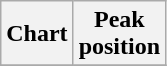<table class="wikitable">
<tr>
<th>Chart</th>
<th>Peak<br>position</th>
</tr>
<tr>
</tr>
</table>
